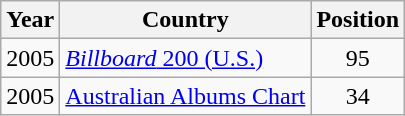<table class="wikitable">
<tr>
<th>Year</th>
<th>Country</th>
<th>Position</th>
</tr>
<tr>
<td>2005</td>
<td><a href='#'><em>Billboard</em> 200 (U.S.)</a></td>
<td align="center">95</td>
</tr>
<tr>
<td>2005</td>
<td><a href='#'>Australian Albums Chart</a></td>
<td align="center">34</td>
</tr>
</table>
